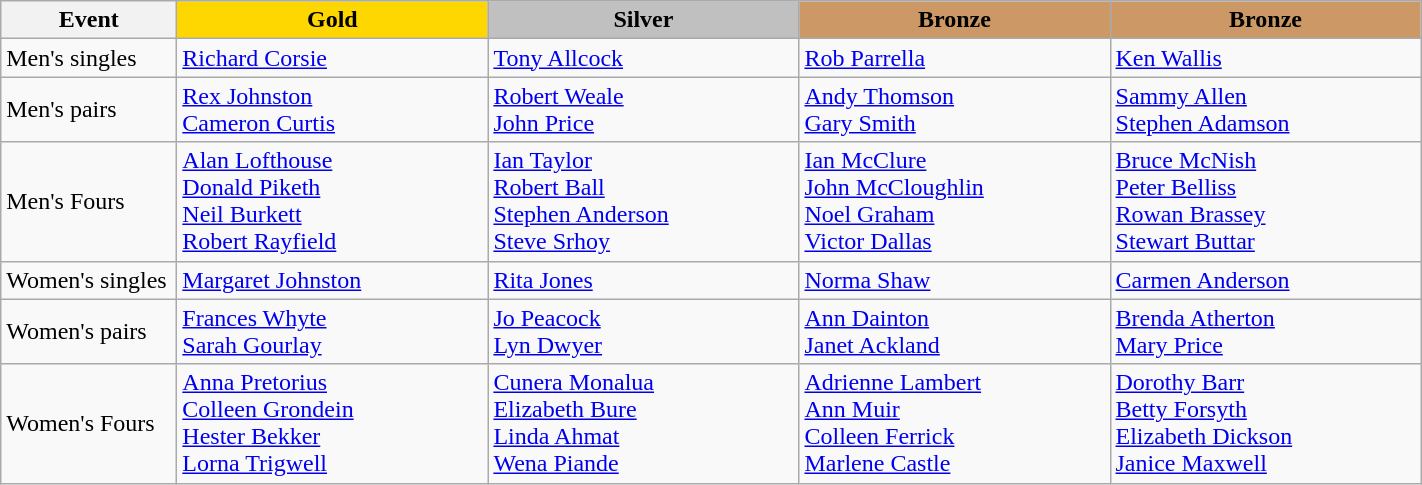<table class="wikitable" style="font-size: 100%">
<tr>
<th width=110>Event</th>
<th width=200 style="background-color: gold;">Gold</th>
<th width=200 style="background-color: silver;">Silver</th>
<th width=200 style="background-color: #cc9966;">Bronze</th>
<th width=200 style="background-color: #cc9966;">Bronze</th>
</tr>
<tr>
<td>Men's singles</td>
<td> <a href='#'>Richard Corsie</a></td>
<td> <a href='#'>Tony Allcock</a></td>
<td> <a href='#'>Rob Parrella</a></td>
<td> <a href='#'>Ken Wallis</a></td>
</tr>
<tr>
<td>Men's pairs</td>
<td> <a href='#'>Rex Johnston</a> <br> <a href='#'>Cameron Curtis</a></td>
<td> <a href='#'>Robert Weale</a> <br> <a href='#'>John Price</a></td>
<td> <a href='#'>Andy Thomson</a> <br> <a href='#'>Gary Smith</a></td>
<td> <a href='#'>Sammy Allen</a> <br> <a href='#'>Stephen Adamson</a></td>
</tr>
<tr>
<td>Men's Fours</td>
<td> <a href='#'>Alan Lofthouse</a><br> <a href='#'>Donald Piketh</a><br> <a href='#'>Neil Burkett</a><br> <a href='#'>Robert Rayfield</a></td>
<td> <a href='#'>Ian Taylor</a><br> <a href='#'>Robert Ball</a><br> <a href='#'>Stephen Anderson</a><br> <a href='#'>Steve Srhoy</a></td>
<td> <a href='#'>Ian McClure</a><br> <a href='#'>John McCloughlin</a><br> <a href='#'>Noel Graham</a><br> <a href='#'>Victor Dallas</a></td>
<td> <a href='#'>Bruce McNish</a><br> <a href='#'>Peter Belliss</a><br> <a href='#'>Rowan Brassey</a><br> <a href='#'>Stewart Buttar</a></td>
</tr>
<tr>
<td>Women's singles</td>
<td> <a href='#'>Margaret Johnston</a></td>
<td> <a href='#'>Rita Jones</a></td>
<td> <a href='#'>Norma Shaw</a></td>
<td> <a href='#'>Carmen Anderson</a></td>
</tr>
<tr>
<td>Women's pairs</td>
<td> <a href='#'>Frances Whyte</a> <br> <a href='#'>Sarah Gourlay</a></td>
<td> <a href='#'>Jo Peacock</a> <br> <a href='#'>Lyn Dwyer</a></td>
<td> <a href='#'>Ann Dainton</a> <br> <a href='#'>Janet Ackland</a></td>
<td> <a href='#'>Brenda Atherton</a> <br> <a href='#'>Mary Price</a></td>
</tr>
<tr>
<td>Women's Fours</td>
<td> <a href='#'>Anna Pretorius</a><br> <a href='#'>Colleen Grondein</a><br> <a href='#'>Hester Bekker</a><br> <a href='#'>Lorna Trigwell</a></td>
<td> <a href='#'>Cunera Monalua</a><br> <a href='#'>Elizabeth Bure</a><br> <a href='#'>Linda Ahmat</a><br> <a href='#'>Wena Piande</a></td>
<td> <a href='#'>Adrienne Lambert</a><br> <a href='#'>Ann Muir</a><br> <a href='#'>Colleen Ferrick</a><br> <a href='#'>Marlene Castle</a></td>
<td> <a href='#'>Dorothy Barr</a><br> <a href='#'>Betty Forsyth</a><br> <a href='#'>Elizabeth Dickson</a><br> <a href='#'>Janice Maxwell</a></td>
</tr>
</table>
